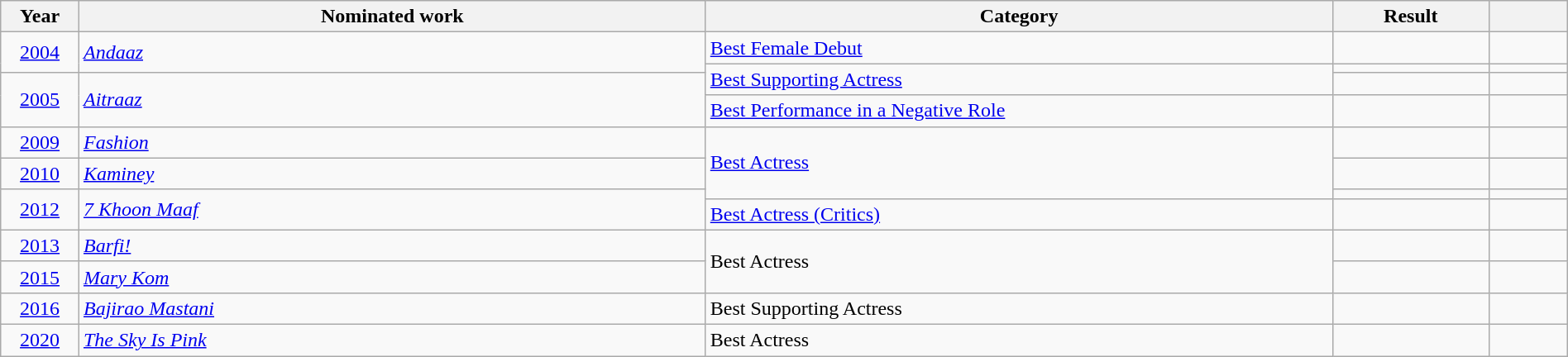<table class="wikitable sortable" width=100%>
<tr>
<th width=5%>Year</th>
<th width=40%>Nominated work</th>
<th width=40%>Category</th>
<th width=10%>Result</th>
<th width=5%></th>
</tr>
<tr>
<td rowspan="2" style="text-align:center;"><a href='#'>2004</a></td>
<td rowspan="2" style="text-align:left;"><em><a href='#'>Andaaz</a></em></td>
<td><a href='#'>Best Female Debut</a></td>
<td></td>
<td style="text-align:center;"></td>
</tr>
<tr>
<td rowspan="2"><a href='#'>Best Supporting Actress</a></td>
<td></td>
<td style="text-align:center;"></td>
</tr>
<tr>
<td rowspan="2" style="text-align:center;"><a href='#'>2005</a></td>
<td rowspan="2" style="text-align:left;"><em><a href='#'>Aitraaz</a></em></td>
<td></td>
<td style="text-align:center;"></td>
</tr>
<tr>
<td><a href='#'>Best Performance in a Negative Role</a></td>
<td></td>
<td style="text-align:center;"></td>
</tr>
<tr>
<td rowspan="1" align="center"><a href='#'>2009</a></td>
<td rowspan="1"><em><a href='#'>Fashion</a></em></td>
<td rowspan="3"><a href='#'>Best Actress</a></td>
<td></td>
<td style="text-align:center;"></td>
</tr>
<tr>
<td rowspan="1" align="center"><a href='#'>2010</a></td>
<td rowspan="1"><em><a href='#'>Kaminey</a></em></td>
<td></td>
<td style="text-align:center;"></td>
</tr>
<tr>
<td rowspan="2" style="text-align:center;"><a href='#'>2012</a></td>
<td rowspan="2" style="text-align:left;"><em><a href='#'>7 Khoon Maaf</a></em></td>
<td></td>
<td style="text-align:center;"></td>
</tr>
<tr>
<td><a href='#'>Best Actress (Critics)</a></td>
<td></td>
<td style="text-align:center;"></td>
</tr>
<tr>
<td rowspan="" style="text-align:center;"><a href='#'>2013</a></td>
<td rowspan="" style="text-align:left;"><em><a href='#'>Barfi!</a></em></td>
<td rowspan="2">Best Actress</td>
<td></td>
<td style="text-align:center;"></td>
</tr>
<tr>
<td rowspan="" style="text-align:center;"><a href='#'>2015</a></td>
<td rowspan="" style="text-align:left;"><em><a href='#'>Mary Kom</a></em></td>
<td></td>
<td style="text-align:center;"></td>
</tr>
<tr>
<td rowspan="" style="text-align:center;"><a href='#'>2016</a></td>
<td rowspan="" style="text-align:left;"><em><a href='#'>Bajirao Mastani</a></em></td>
<td>Best Supporting Actress</td>
<td></td>
<td style="text-align:center;"></td>
</tr>
<tr>
<td rowspan="" style="text-align:center;"><a href='#'>2020</a></td>
<td rowspan="" style="text-align:left;"><em><a href='#'>The Sky Is Pink</a></em></td>
<td>Best Actress</td>
<td></td>
<td style="text-align:center;"></td>
</tr>
</table>
